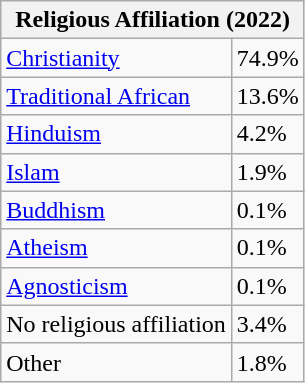<table class="wikitable">
<tr>
<th colspan="2">Religious Affiliation (2022)</th>
</tr>
<tr>
<td><a href='#'>Christianity</a></td>
<td>74.9%</td>
</tr>
<tr>
<td><a href='#'>Traditional African</a></td>
<td>13.6%</td>
</tr>
<tr>
<td><a href='#'>Hinduism</a></td>
<td>4.2%</td>
</tr>
<tr>
<td><a href='#'>Islam</a></td>
<td>1.9%</td>
</tr>
<tr>
<td><a href='#'>Buddhism</a></td>
<td>0.1%</td>
</tr>
<tr>
<td><a href='#'>Atheism</a></td>
<td>0.1%</td>
</tr>
<tr>
<td><a href='#'>Agnosticism</a></td>
<td>0.1%</td>
</tr>
<tr>
<td>No religious affiliation</td>
<td>3.4%</td>
</tr>
<tr>
<td>Other</td>
<td>1.8%</td>
</tr>
</table>
